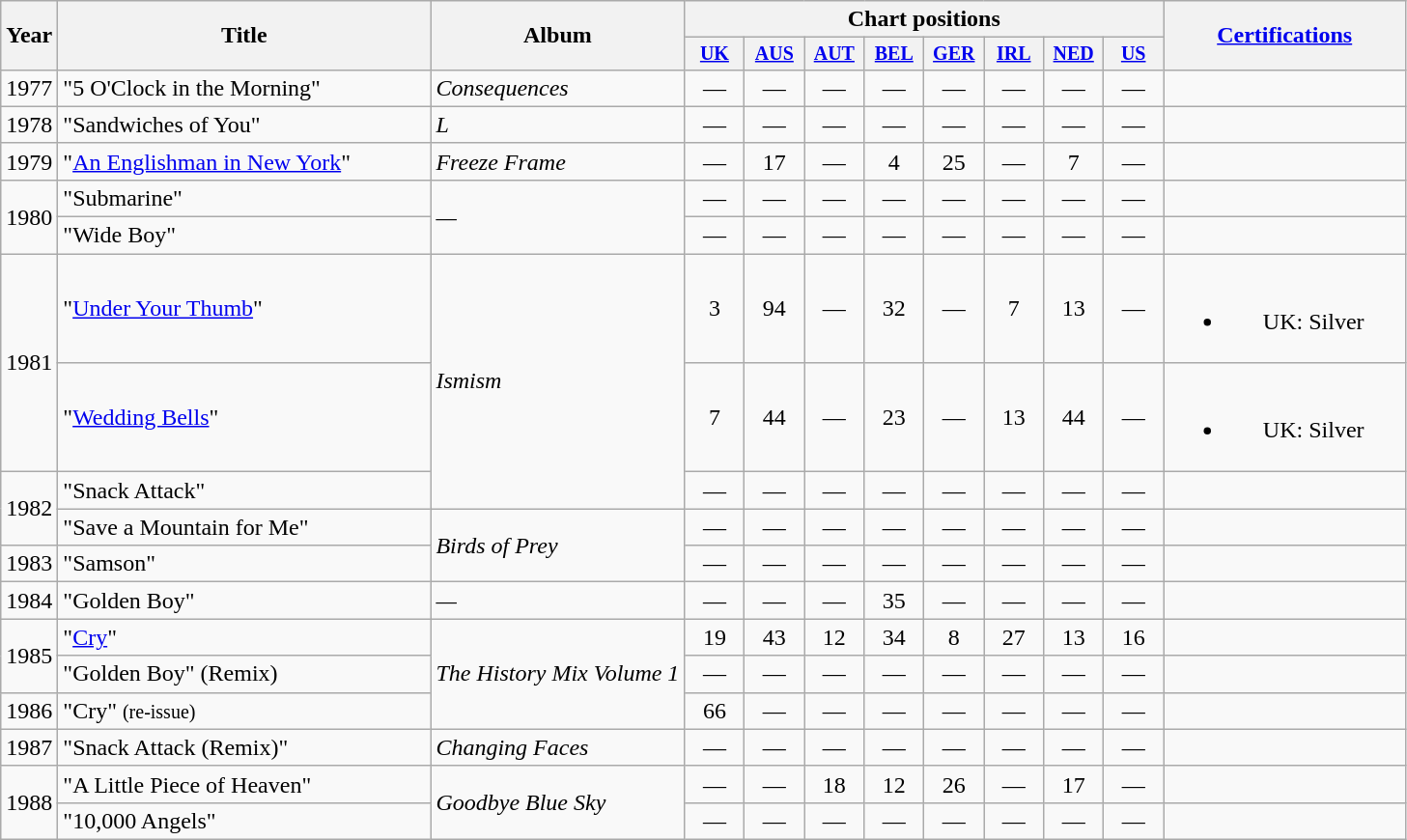<table class="wikitable" style=text-align:center;>
<tr>
<th rowspan="2">Year</th>
<th rowspan="2" style="width:250px;">Title</th>
<th rowspan="2">Album</th>
<th colspan="8">Chart positions</th>
<th rowspan="2" style="width:10em;"><a href='#'>Certifications</a></th>
</tr>
<tr style="font-size:smaller;">
<th width="35"><a href='#'>UK</a><br></th>
<th width="35"><a href='#'>AUS</a><br></th>
<th width="35"><a href='#'>AUT</a><br></th>
<th width="35"><a href='#'>BEL</a><br></th>
<th width="35"><a href='#'>GER</a><br></th>
<th width="35"><a href='#'>IRL</a><br></th>
<th width="35"><a href='#'>NED</a><br></th>
<th width="35"><a href='#'>US</a></th>
</tr>
<tr>
<td>1977</td>
<td style="text-align:left;">"5 O'Clock in the Morning"</td>
<td style="text-align:left;"><em>Consequences</em></td>
<td>—</td>
<td>—</td>
<td>—</td>
<td>—</td>
<td>—</td>
<td>—</td>
<td>—</td>
<td>—</td>
<td></td>
</tr>
<tr>
<td>1978</td>
<td style="text-align:left;">"Sandwiches of You"</td>
<td style="text-align:left;"><em>L</em></td>
<td>—</td>
<td>—</td>
<td>—</td>
<td>—</td>
<td>—</td>
<td>—</td>
<td>—</td>
<td>—</td>
<td></td>
</tr>
<tr>
<td>1979</td>
<td style="text-align:left;">"<a href='#'>An Englishman in New York</a>"</td>
<td style="text-align:left;"><em>Freeze Frame</em></td>
<td>—</td>
<td>17</td>
<td>—</td>
<td>4</td>
<td>25</td>
<td>—</td>
<td>7</td>
<td>—</td>
<td></td>
</tr>
<tr>
<td rowspan="2">1980</td>
<td style="text-align:left;">"Submarine"</td>
<td style="text-align:left;" rowspan="2"><em>—</em></td>
<td>—</td>
<td>—</td>
<td>—</td>
<td>—</td>
<td>—</td>
<td>—</td>
<td>—</td>
<td>—</td>
<td></td>
</tr>
<tr>
<td style="text-align:left;">"Wide Boy"</td>
<td>—</td>
<td>—</td>
<td>—</td>
<td>—</td>
<td>—</td>
<td>—</td>
<td>—</td>
<td>—</td>
<td></td>
</tr>
<tr>
<td rowspan="2">1981</td>
<td style="text-align:left;">"<a href='#'>Under Your Thumb</a>"</td>
<td style="text-align:left;" rowspan="3"><em>Ismism</em></td>
<td>3</td>
<td>94</td>
<td>—</td>
<td>32</td>
<td>—</td>
<td>7</td>
<td>13</td>
<td>—</td>
<td><br><ul><li>UK: Silver</li></ul></td>
</tr>
<tr>
<td style="text-align:left;">"<a href='#'>Wedding Bells</a>"</td>
<td>7</td>
<td>44</td>
<td>—</td>
<td>23</td>
<td>—</td>
<td>13</td>
<td>44</td>
<td>—</td>
<td><br><ul><li>UK: Silver</li></ul></td>
</tr>
<tr>
<td rowspan="2">1982</td>
<td style="text-align:left;">"Snack Attack"</td>
<td>—</td>
<td>—</td>
<td>—</td>
<td>—</td>
<td>—</td>
<td>—</td>
<td>—</td>
<td>—</td>
<td></td>
</tr>
<tr>
<td style="text-align:left;">"Save a Mountain for Me"</td>
<td style="text-align:left;" rowspan="2"><em>Birds of Prey</em></td>
<td>—</td>
<td>—</td>
<td>—</td>
<td>—</td>
<td>—</td>
<td>—</td>
<td>—</td>
<td>—</td>
<td></td>
</tr>
<tr>
<td>1983</td>
<td style="text-align:left;">"Samson"</td>
<td>—</td>
<td>—</td>
<td>—</td>
<td>—</td>
<td>—</td>
<td>—</td>
<td>—</td>
<td>—</td>
<td></td>
</tr>
<tr>
<td>1984</td>
<td style="text-align:left;">"Golden Boy"</td>
<td style="text-align:left;"><em>—</em></td>
<td>—</td>
<td>—</td>
<td>—</td>
<td>35</td>
<td>—</td>
<td>—</td>
<td>—</td>
<td>—</td>
<td></td>
</tr>
<tr>
<td rowspan="2">1985</td>
<td style="text-align:left;">"<a href='#'>Cry</a>"</td>
<td style="text-align:left;" rowspan="3"><em>The History Mix Volume 1</em></td>
<td>19</td>
<td>43</td>
<td>12</td>
<td>34</td>
<td>8</td>
<td>27</td>
<td>13</td>
<td>16</td>
<td></td>
</tr>
<tr>
<td style="text-align:left;">"Golden Boy" (Remix)</td>
<td>—</td>
<td>—</td>
<td>—</td>
<td>—</td>
<td>—</td>
<td>—</td>
<td>—</td>
<td>—</td>
<td></td>
</tr>
<tr>
<td>1986</td>
<td style="text-align:left;">"Cry" <small>(re-issue)</small></td>
<td>66</td>
<td>—</td>
<td>—</td>
<td>—</td>
<td>—</td>
<td>—</td>
<td>—</td>
<td>—</td>
<td></td>
</tr>
<tr>
<td>1987</td>
<td style="text-align:left;">"Snack Attack (Remix)"</td>
<td style="text-align:left;"><em>Changing Faces</em></td>
<td>—</td>
<td>—</td>
<td>—</td>
<td>—</td>
<td>—</td>
<td>—</td>
<td>—</td>
<td>—</td>
<td></td>
</tr>
<tr>
<td rowspan="2">1988</td>
<td style="text-align:left;">"A Little Piece of Heaven"</td>
<td style="text-align:left;" rowspan="2"><em>Goodbye Blue Sky</em></td>
<td>—</td>
<td>—</td>
<td>18</td>
<td>12</td>
<td>26</td>
<td>—</td>
<td>17</td>
<td>—</td>
<td></td>
</tr>
<tr>
<td style="text-align:left;">"10,000 Angels"</td>
<td>—</td>
<td>—</td>
<td>—</td>
<td>—</td>
<td>—</td>
<td>—</td>
<td>—</td>
<td>—</td>
<td></td>
</tr>
</table>
